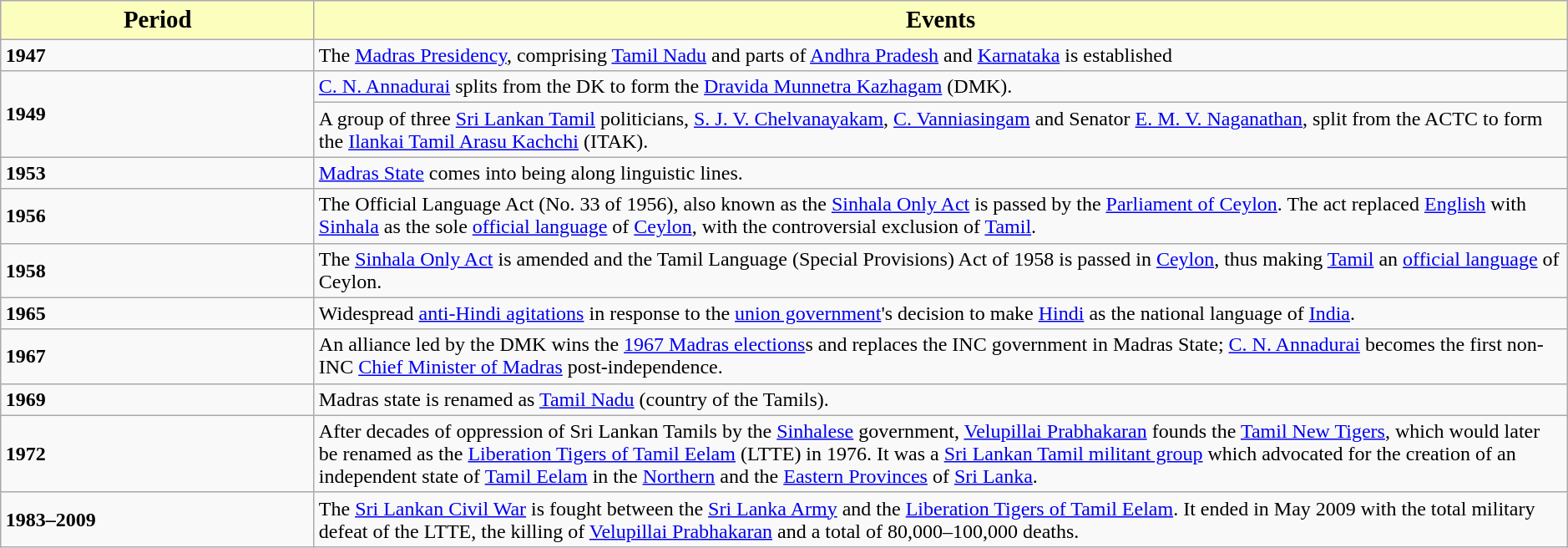<table class="wikitable" style="text-align:left; margin: auto; width:99%">
<tr>
<th scope="row" style="width: 20%; text-align:center; font-size:120%; background:#fcfebe; color:#000000;">Period</th>
<th scope="row" style="text-align:center; font-size:120%; background:#fcfebe; color:#000000;">Events</th>
</tr>
<tr>
<td><strong>1947</strong></td>
<td>The <a href='#'>Madras Presidency</a>, comprising <a href='#'>Tamil Nadu</a> and parts of <a href='#'>Andhra Pradesh</a> and <a href='#'>Karnataka</a> is established</td>
</tr>
<tr>
<td rowspan="2"><strong>1949</strong></td>
<td><a href='#'>C. N. Annadurai</a> splits from the DK to form the <a href='#'>Dravida Munnetra Kazhagam</a> (DMK).</td>
</tr>
<tr>
<td>A group of three <a href='#'>Sri Lankan Tamil</a> politicians, <a href='#'>S. J. V. Chelvanayakam</a>, <a href='#'>C. Vanniasingam</a> and Senator <a href='#'>E. M. V. Naganathan</a>, split from the ACTC to form the <a href='#'>Ilankai Tamil Arasu Kachchi</a> (ITAK).</td>
</tr>
<tr>
<td><strong>1953</strong></td>
<td><a href='#'>Madras State</a> comes into being along linguistic lines.</td>
</tr>
<tr>
<td><strong>1956</strong></td>
<td>The Official Language Act (No. 33 of 1956), also known as the <a href='#'>Sinhala Only Act</a> is passed by the <a href='#'>Parliament of Ceylon</a>. The act replaced <a href='#'>English</a> with <a href='#'>Sinhala</a> as the sole <a href='#'>official language</a> of <a href='#'>Ceylon</a>, with the controversial exclusion of <a href='#'>Tamil</a>.</td>
</tr>
<tr>
<td><strong>1958</strong></td>
<td>The <a href='#'>Sinhala Only Act</a> is amended and the Tamil Language (Special Provisions) Act of 1958 is passed in <a href='#'>Ceylon</a>, thus making <a href='#'>Tamil</a> an <a href='#'>official language</a> of Ceylon.</td>
</tr>
<tr>
<td><strong>1965</strong></td>
<td>Widespread <a href='#'>anti-Hindi agitations</a> in response to the <a href='#'>union government</a>'s decision to make <a href='#'>Hindi</a> as the national language of <a href='#'>India</a>.</td>
</tr>
<tr>
<td><strong>1967</strong></td>
<td>An alliance led by the DMK wins the <a href='#'>1967 Madras elections</a>s and replaces the INC government in Madras State; <a href='#'>C. N. Annadurai</a> becomes the first non-INC <a href='#'>Chief Minister of Madras</a> post-independence.</td>
</tr>
<tr>
<td><strong>1969</strong></td>
<td>Madras state is renamed as <a href='#'>Tamil Nadu</a> (country of the Tamils).</td>
</tr>
<tr>
<td><strong>1972</strong></td>
<td>After decades of oppression of Sri Lankan Tamils by the <a href='#'>Sinhalese</a> government, <a href='#'>Velupillai Prabhakaran</a> founds the <a href='#'>Tamil New Tigers</a>, which would later be renamed as the <a href='#'>Liberation Tigers of Tamil Eelam</a> (LTTE) in 1976. It was a <a href='#'>Sri Lankan Tamil militant group</a> which advocated for the creation of an independent state of <a href='#'>Tamil Eelam</a> in the <a href='#'>Northern</a> and the <a href='#'>Eastern Provinces</a> of <a href='#'>Sri Lanka</a>.</td>
</tr>
<tr>
<td><strong>1983–2009</strong></td>
<td>The <a href='#'>Sri Lankan Civil War</a> is fought between the <a href='#'>Sri Lanka Army</a> and the <a href='#'>Liberation Tigers of Tamil Eelam</a>. It ended in May 2009 with the total military defeat of the LTTE, the killing of <a href='#'>Velupillai Prabhakaran</a> and a total of 80,000–100,000 deaths.</td>
</tr>
</table>
